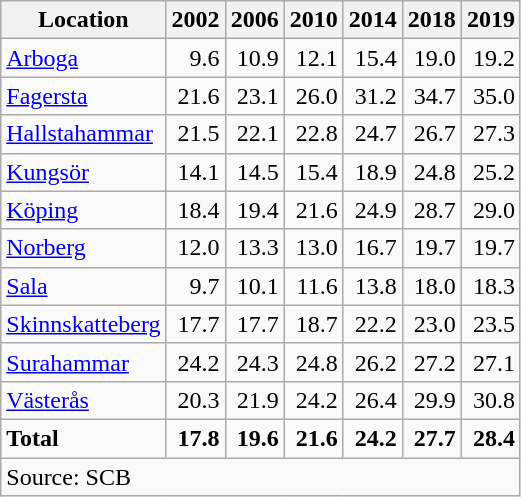<table class="wikitable sortable" style=text-align:right>
<tr>
<th>Location</th>
<th>2002</th>
<th>2006</th>
<th>2010</th>
<th>2014</th>
<th>2018</th>
<th>2019</th>
</tr>
<tr>
<td align=left><a href='#'>Arboga</a></td>
<td>9.6</td>
<td>10.9</td>
<td>12.1</td>
<td>15.4</td>
<td>19.0</td>
<td>19.2</td>
</tr>
<tr>
<td align=left><a href='#'>Fagersta</a></td>
<td>21.6</td>
<td>23.1</td>
<td>26.0</td>
<td>31.2</td>
<td>34.7</td>
<td>35.0</td>
</tr>
<tr>
<td align=left><a href='#'>Hallstahammar</a></td>
<td>21.5</td>
<td>22.1</td>
<td>22.8</td>
<td>24.7</td>
<td>26.7</td>
<td>27.3</td>
</tr>
<tr>
<td align=left><a href='#'>Kungsör</a></td>
<td>14.1</td>
<td>14.5</td>
<td>15.4</td>
<td>18.9</td>
<td>24.8</td>
<td>25.2</td>
</tr>
<tr>
<td align=left><a href='#'>Köping</a></td>
<td>18.4</td>
<td>19.4</td>
<td>21.6</td>
<td>24.9</td>
<td>28.7</td>
<td>29.0</td>
</tr>
<tr>
<td align=left><a href='#'>Norberg</a></td>
<td>12.0</td>
<td>13.3</td>
<td>13.0</td>
<td>16.7</td>
<td>19.7</td>
<td>19.7</td>
</tr>
<tr>
<td align=left><a href='#'>Sala</a></td>
<td>9.7</td>
<td>10.1</td>
<td>11.6</td>
<td>13.8</td>
<td>18.0</td>
<td>18.3</td>
</tr>
<tr>
<td align=left><a href='#'>Skinnskatteberg</a></td>
<td>17.7</td>
<td>17.7</td>
<td>18.7</td>
<td>22.2</td>
<td>23.0</td>
<td>23.5</td>
</tr>
<tr>
<td align=left><a href='#'>Surahammar</a></td>
<td>24.2</td>
<td>24.3</td>
<td>24.8</td>
<td>26.2</td>
<td>27.2</td>
<td>27.1</td>
</tr>
<tr>
<td align=left><a href='#'>Västerås</a></td>
<td>20.3</td>
<td>21.9</td>
<td>24.2</td>
<td>26.4</td>
<td>29.9</td>
<td>30.8</td>
</tr>
<tr>
<td align=left><strong>Total</strong></td>
<td><strong>17.8</strong></td>
<td><strong>19.6</strong></td>
<td><strong>21.6</strong></td>
<td><strong>24.2</strong></td>
<td><strong>27.7</strong></td>
<td><strong>28.4</strong></td>
</tr>
<tr>
<td align=left colspan=7>Source: SCB </td>
</tr>
</table>
